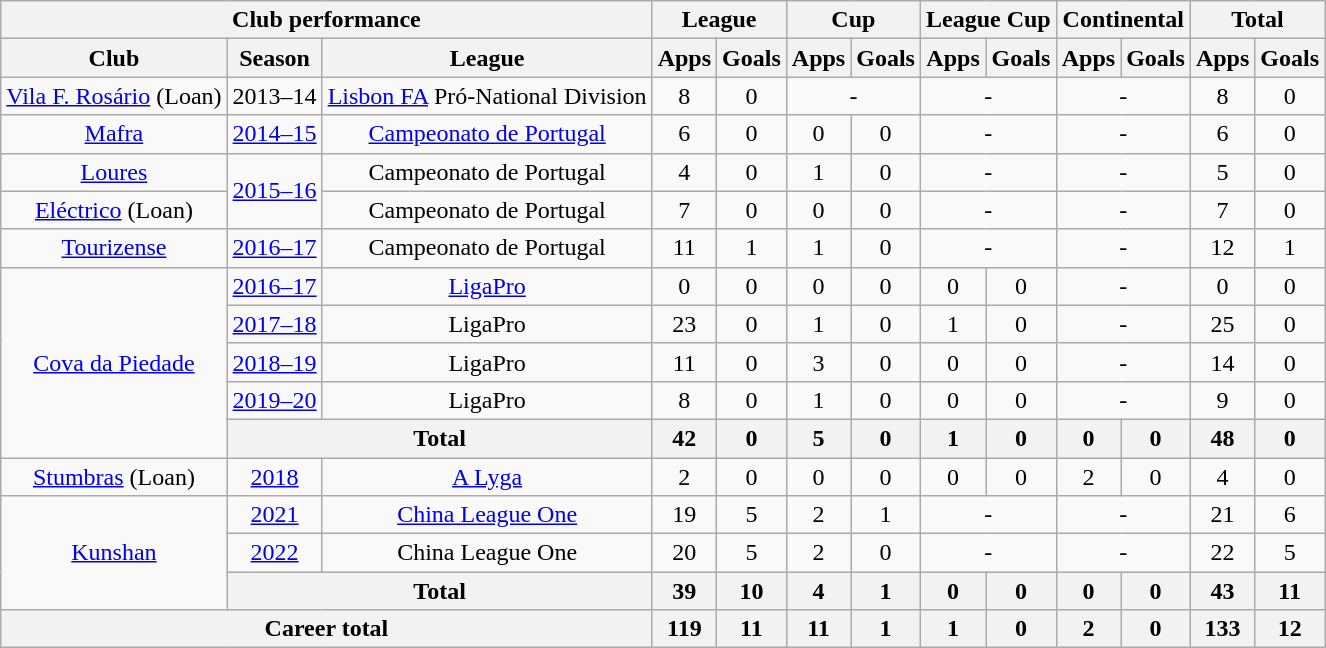<table class="wikitable" style="text-align:center">
<tr>
<th colspan=3>Club performance</th>
<th colspan=2>League</th>
<th colspan=2>Cup</th>
<th colspan=2>League Cup</th>
<th colspan=2>Continental</th>
<th colspan=2>Total</th>
</tr>
<tr>
<th>Club</th>
<th>Season</th>
<th>League</th>
<th>Apps</th>
<th>Goals</th>
<th>Apps</th>
<th>Goals</th>
<th>Apps</th>
<th>Goals</th>
<th>Apps</th>
<th>Goals</th>
<th>Apps</th>
<th>Goals</th>
</tr>
<tr>
<td><a href='#'>Vila F. Rosário</a> (Loan)</td>
<td>2013–14</td>
<td><a href='#'>Lisbon FA</a> Pró-National Division</td>
<td>8</td>
<td>0</td>
<td colspan="2">-</td>
<td colspan="2">-</td>
<td colspan="2">-</td>
<td>8</td>
<td>0</td>
</tr>
<tr>
<td><a href='#'>Mafra</a></td>
<td><a href='#'>2014–15</a></td>
<td><a href='#'>Campeonato de Portugal</a></td>
<td>6</td>
<td>0</td>
<td>0</td>
<td>0</td>
<td colspan="2">-</td>
<td colspan="2">-</td>
<td>6</td>
<td>0</td>
</tr>
<tr>
<td><a href='#'>Loures</a></td>
<td rowspan="2"><a href='#'>2015–16</a></td>
<td>Campeonato de Portugal</td>
<td>4</td>
<td>0</td>
<td>1</td>
<td>0</td>
<td colspan="2">-</td>
<td colspan="2">-</td>
<td>5</td>
<td>0</td>
</tr>
<tr>
<td><a href='#'>Eléctrico</a> (Loan)</td>
<td>Campeonato de Portugal</td>
<td>7</td>
<td>0</td>
<td>0</td>
<td>0</td>
<td colspan="2">-</td>
<td colspan="2">-</td>
<td>7</td>
<td>0</td>
</tr>
<tr>
<td><a href='#'>Tourizense</a></td>
<td><a href='#'>2016–17</a></td>
<td>Campeonato de Portugal</td>
<td>11</td>
<td>1</td>
<td>1</td>
<td>0</td>
<td colspan="2">-</td>
<td colspan="2">-</td>
<td>12</td>
<td>1</td>
</tr>
<tr>
<td rowspan="5"><a href='#'>Cova da Piedade</a></td>
<td><a href='#'>2016–17</a></td>
<td><a href='#'>LigaPro</a></td>
<td>0</td>
<td>0</td>
<td>0</td>
<td>0</td>
<td>0</td>
<td>0</td>
<td colspan="2">-</td>
<td>0</td>
<td>0</td>
</tr>
<tr>
<td><a href='#'>2017–18</a></td>
<td>LigaPro</td>
<td>23</td>
<td>0</td>
<td>1</td>
<td>0</td>
<td>1</td>
<td>0</td>
<td colspan="2">-</td>
<td>25</td>
<td>0</td>
</tr>
<tr>
<td><a href='#'>2018–19</a></td>
<td>LigaPro</td>
<td>11</td>
<td>0</td>
<td>3</td>
<td>0</td>
<td>0</td>
<td>0</td>
<td colspan="2">-</td>
<td>14</td>
<td>0</td>
</tr>
<tr>
<td><a href='#'>2019–20</a></td>
<td>LigaPro</td>
<td>8</td>
<td>0</td>
<td>1</td>
<td>0</td>
<td>0</td>
<td>0</td>
<td colspan="2">-</td>
<td>9</td>
<td>0</td>
</tr>
<tr>
<th colspan="2">Total</th>
<th>42</th>
<th>0</th>
<th>5</th>
<th>0</th>
<th>1</th>
<th>0</th>
<th>0</th>
<th>0</th>
<th>48</th>
<th>0</th>
</tr>
<tr>
<td><a href='#'>Stumbras</a> (Loan)</td>
<td><a href='#'>2018</a></td>
<td><a href='#'>A Lyga</a></td>
<td>2</td>
<td>0</td>
<td>0</td>
<td>0</td>
<td>0</td>
<td>0</td>
<td>2</td>
<td>0</td>
<td>4</td>
<td>0</td>
</tr>
<tr>
<td rowspan=3><a href='#'>Kunshan</a></td>
<td><a href='#'>2021</a></td>
<td><a href='#'>China League One</a></td>
<td>19</td>
<td>5</td>
<td>2</td>
<td>1</td>
<td colspan="2">-</td>
<td colspan="2">-</td>
<td>21</td>
<td>6</td>
</tr>
<tr>
<td><a href='#'>2022</a></td>
<td>China League One</td>
<td>20</td>
<td>5</td>
<td>2</td>
<td>0</td>
<td colspan="2">-</td>
<td colspan="2">-</td>
<td>22</td>
<td>5</td>
</tr>
<tr>
<th colspan="2">Total</th>
<th>39</th>
<th>10</th>
<th>4</th>
<th>1</th>
<th>0</th>
<th>0</th>
<th>0</th>
<th>0</th>
<th>43</th>
<th>11</th>
</tr>
<tr>
<th colspan=3>Career total</th>
<th>119</th>
<th>11</th>
<th>11</th>
<th>1</th>
<th>1</th>
<th>0</th>
<th>2</th>
<th>0</th>
<th>133</th>
<th>12</th>
</tr>
</table>
